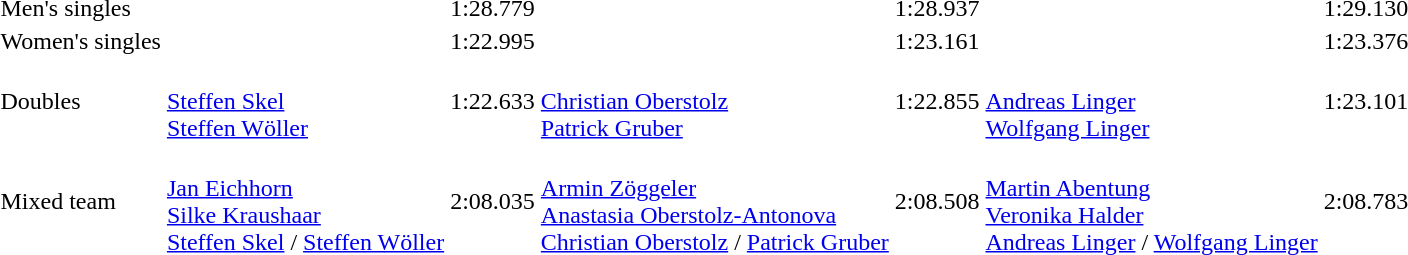<table>
<tr>
<td>Men's singles</td>
<td></td>
<td>1:28.779</td>
<td></td>
<td>1:28.937</td>
<td></td>
<td>1:29.130</td>
</tr>
<tr>
<td>Women's singles</td>
<td></td>
<td>1:22.995</td>
<td></td>
<td>1:23.161</td>
<td></td>
<td>1:23.376</td>
</tr>
<tr>
<td>Doubles</td>
<td><br><a href='#'>Steffen Skel</a><br><a href='#'>Steffen Wöller</a></td>
<td>1:22.633</td>
<td><br><a href='#'>Christian Oberstolz</a><br><a href='#'>Patrick Gruber</a></td>
<td>1:22.855</td>
<td><br><a href='#'>Andreas Linger</a><br><a href='#'>Wolfgang Linger</a></td>
<td>1:23.101</td>
</tr>
<tr>
<td>Mixed team</td>
<td><br><a href='#'>Jan Eichhorn</a><br><a href='#'>Silke Kraushaar</a><br><a href='#'>Steffen Skel</a> / <a href='#'>Steffen Wöller</a></td>
<td>2:08.035</td>
<td><br><a href='#'>Armin Zöggeler</a><br><a href='#'>Anastasia Oberstolz-Antonova</a><br><a href='#'>Christian Oberstolz</a> / <a href='#'>Patrick Gruber</a></td>
<td>2:08.508</td>
<td><br><a href='#'>Martin Abentung</a><br><a href='#'>Veronika Halder</a><br><a href='#'>Andreas Linger</a> / <a href='#'>Wolfgang Linger</a></td>
<td>2:08.783</td>
</tr>
</table>
